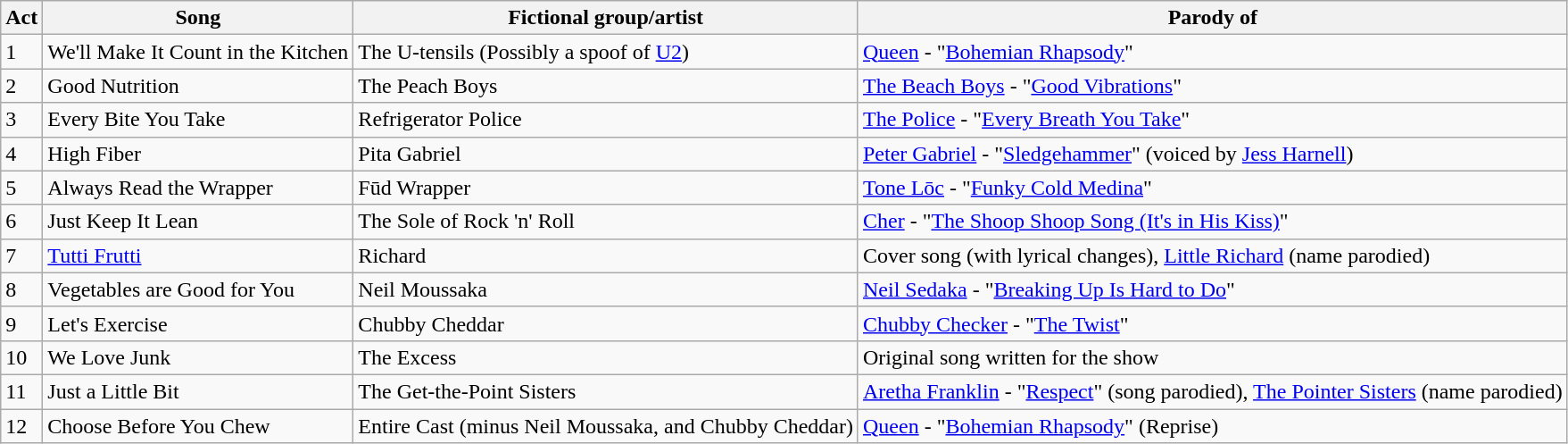<table class="wikitable">
<tr>
<th>Act</th>
<th>Song</th>
<th>Fictional group/artist</th>
<th>Parody of</th>
</tr>
<tr>
<td>1</td>
<td>We'll Make It Count in the Kitchen</td>
<td>The U-tensils (Possibly a spoof of <a href='#'>U2</a>)</td>
<td><a href='#'>Queen</a> - "<a href='#'>Bohemian Rhapsody</a>"</td>
</tr>
<tr>
<td>2</td>
<td>Good Nutrition</td>
<td>The Peach Boys</td>
<td><a href='#'>The Beach Boys</a> - "<a href='#'>Good Vibrations</a>"</td>
</tr>
<tr>
<td>3</td>
<td>Every Bite You Take</td>
<td>Refrigerator Police</td>
<td><a href='#'>The Police</a> - "<a href='#'>Every Breath You Take</a>"</td>
</tr>
<tr>
<td>4</td>
<td>High Fiber</td>
<td>Pita Gabriel</td>
<td><a href='#'>Peter Gabriel</a> - "<a href='#'>Sledgehammer</a>" (voiced by <a href='#'>Jess Harnell</a>)</td>
</tr>
<tr>
<td>5</td>
<td>Always Read the Wrapper</td>
<td>Fūd Wrapper</td>
<td><a href='#'>Tone Lōc</a> - "<a href='#'>Funky Cold Medina</a>"</td>
</tr>
<tr>
<td>6</td>
<td>Just Keep It Lean</td>
<td>The Sole of Rock 'n' Roll</td>
<td><a href='#'>Cher</a> - "<a href='#'>The Shoop Shoop Song (It's in His Kiss)</a>"</td>
</tr>
<tr>
<td>7</td>
<td><a href='#'>Tutti Frutti</a></td>
<td>Richard</td>
<td>Cover song (with lyrical changes), <a href='#'>Little Richard</a> (name parodied)</td>
</tr>
<tr>
<td>8</td>
<td>Vegetables are Good for You</td>
<td>Neil Moussaka</td>
<td><a href='#'>Neil Sedaka</a> - "<a href='#'>Breaking Up Is Hard to Do</a>"</td>
</tr>
<tr>
<td>9</td>
<td>Let's Exercise</td>
<td>Chubby Cheddar</td>
<td><a href='#'>Chubby Checker</a> - "<a href='#'>The Twist</a>"</td>
</tr>
<tr>
<td>10</td>
<td>We Love Junk</td>
<td>The Excess</td>
<td>Original song written for the show</td>
</tr>
<tr>
<td>11</td>
<td>Just a Little Bit</td>
<td>The Get-the-Point Sisters</td>
<td><a href='#'>Aretha Franklin</a> - "<a href='#'>Respect</a>" (song parodied), <a href='#'>The Pointer Sisters</a> (name parodied)</td>
</tr>
<tr>
<td>12</td>
<td>Choose Before You Chew</td>
<td>Entire Cast (minus Neil Moussaka, and Chubby Cheddar)</td>
<td><a href='#'>Queen</a> - "<a href='#'>Bohemian Rhapsody</a>" (Reprise)</td>
</tr>
</table>
